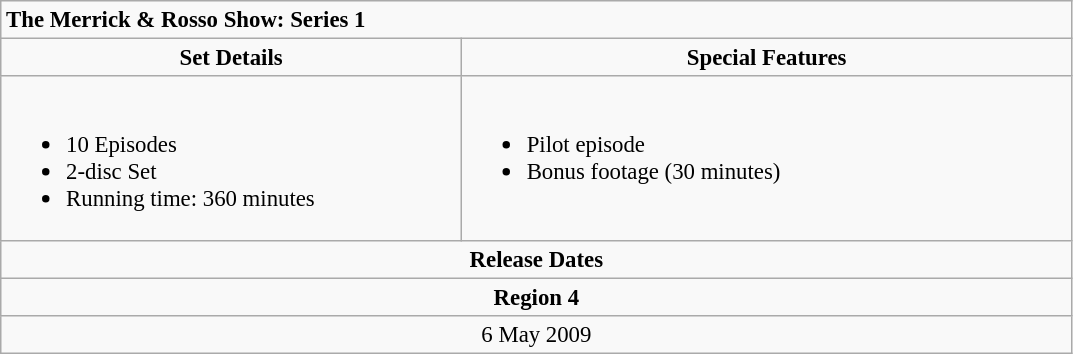<table class="wikitable" style="font-size: 95%;">
<tr>
<td colspan="3"><strong>The Merrick & Rosso Show: Series 1</strong></td>
</tr>
<tr>
<td width="300" align="center" colspan="1"><strong>Set Details</strong></td>
<td width="400" align="center" colspan="1"><strong>Special Features</strong></td>
</tr>
<tr valign="top">
<td colspan="1" align="left" width="300"><br><ul><li>10 Episodes</li><li>2-disc Set</li><li>Running time: 360 minutes</li></ul></td>
<td colspan="1" align="left" width="400"><br><ul><li>Pilot episode</li><li>Bonus footage (30 minutes)</li></ul></td>
</tr>
<tr>
<td colspan="3" align="center"><strong>Release Dates</strong></td>
</tr>
<tr>
<td colspan="3" align="center"><strong>Region 4</strong></td>
</tr>
<tr>
<td colspan="3" align="center">6 May 2009</td>
</tr>
</table>
